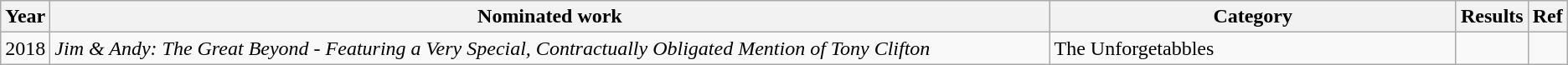<table class="wikitable">
<tr>
<th scope="col" style="width:1em;">Year</th>
<th scope="col" style="width:50em;">Nominated work</th>
<th scope="col" style="width:20em;">Category</th>
<th scope="col" style="width:1em;">Results</th>
<th scope="col" style="width:1em;">Ref</th>
</tr>
<tr>
<td>2018</td>
<td><em>Jim & Andy: The Great Beyond - Featuring a Very Special, Contractually Obligated Mention of Tony Clifton</em></td>
<td>The Unforgetabbles</td>
<td></td>
<td></td>
</tr>
</table>
